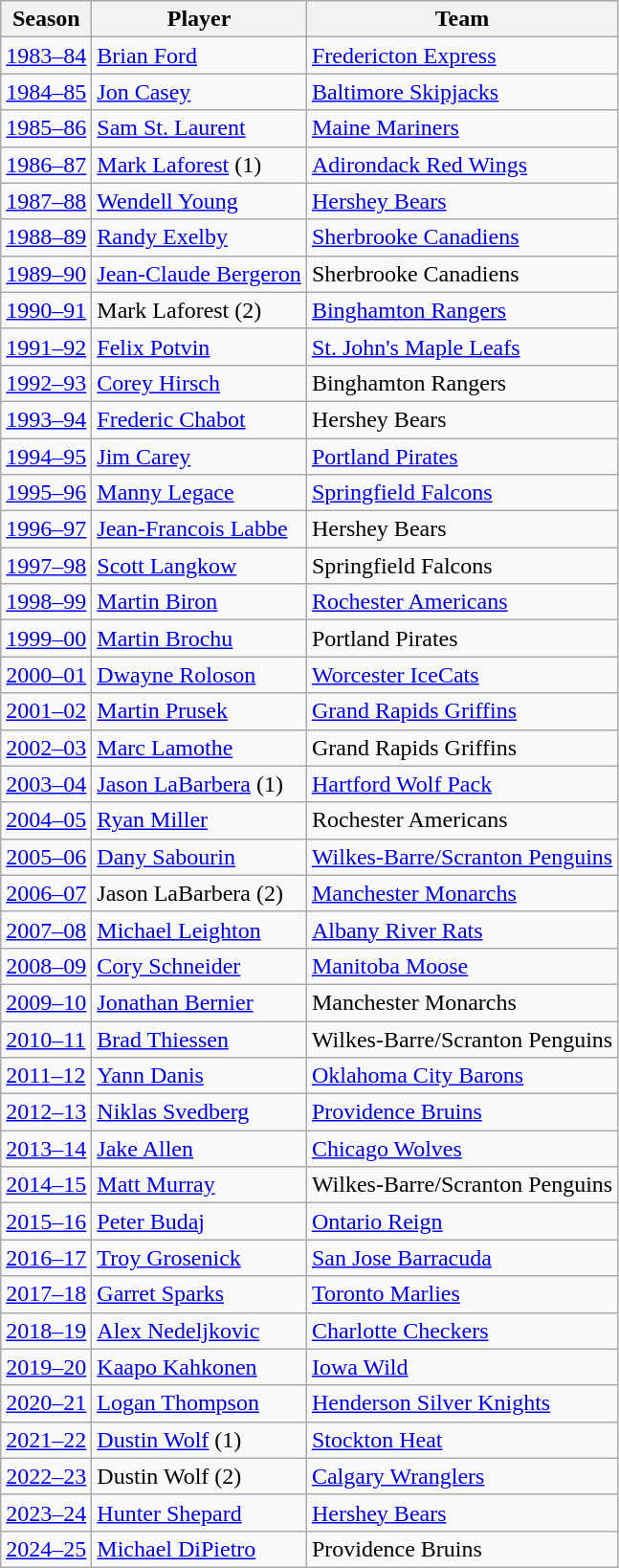<table class="wikitable sortable">
<tr>
<th>Season</th>
<th>Player</th>
<th>Team</th>
</tr>
<tr>
<td><a href='#'>1983–84</a></td>
<td><a href='#'>Brian Ford</a></td>
<td><a href='#'>Fredericton Express</a></td>
</tr>
<tr>
<td><a href='#'>1984–85</a></td>
<td><a href='#'>Jon Casey</a></td>
<td><a href='#'>Baltimore Skipjacks</a></td>
</tr>
<tr>
<td><a href='#'>1985–86</a></td>
<td><a href='#'>Sam St. Laurent</a></td>
<td><a href='#'>Maine Mariners</a></td>
</tr>
<tr>
<td><a href='#'>1986–87</a></td>
<td><a href='#'>Mark Laforest</a> (1)</td>
<td><a href='#'>Adirondack Red Wings</a></td>
</tr>
<tr>
<td><a href='#'>1987–88</a></td>
<td><a href='#'>Wendell Young</a></td>
<td><a href='#'>Hershey Bears</a></td>
</tr>
<tr>
<td><a href='#'>1988–89</a></td>
<td><a href='#'>Randy Exelby</a></td>
<td><a href='#'>Sherbrooke Canadiens</a></td>
</tr>
<tr>
<td><a href='#'>1989–90</a></td>
<td><a href='#'>Jean-Claude Bergeron</a></td>
<td>Sherbrooke Canadiens</td>
</tr>
<tr>
<td><a href='#'>1990–91</a></td>
<td>Mark Laforest (2)</td>
<td><a href='#'>Binghamton Rangers</a></td>
</tr>
<tr>
<td><a href='#'>1991–92</a></td>
<td><a href='#'>Felix Potvin</a></td>
<td><a href='#'>St. John's Maple Leafs</a></td>
</tr>
<tr>
<td><a href='#'>1992–93</a></td>
<td><a href='#'>Corey Hirsch</a></td>
<td>Binghamton Rangers</td>
</tr>
<tr>
<td><a href='#'>1993–94</a></td>
<td><a href='#'>Frederic Chabot</a></td>
<td>Hershey Bears</td>
</tr>
<tr>
<td><a href='#'>1994–95</a></td>
<td><a href='#'>Jim Carey</a></td>
<td><a href='#'>Portland Pirates</a></td>
</tr>
<tr>
<td><a href='#'>1995–96</a></td>
<td><a href='#'>Manny Legace</a></td>
<td><a href='#'>Springfield Falcons</a></td>
</tr>
<tr>
<td><a href='#'>1996–97</a></td>
<td><a href='#'>Jean-Francois Labbe</a></td>
<td>Hershey Bears</td>
</tr>
<tr>
<td><a href='#'>1997–98</a></td>
<td><a href='#'>Scott Langkow</a></td>
<td>Springfield Falcons</td>
</tr>
<tr>
<td><a href='#'>1998–99</a></td>
<td><a href='#'>Martin Biron</a></td>
<td><a href='#'>Rochester Americans</a></td>
</tr>
<tr>
<td><a href='#'>1999–00</a></td>
<td><a href='#'>Martin Brochu</a></td>
<td>Portland Pirates</td>
</tr>
<tr>
<td><a href='#'>2000–01</a></td>
<td><a href='#'>Dwayne Roloson</a></td>
<td><a href='#'>Worcester IceCats</a></td>
</tr>
<tr>
<td><a href='#'>2001–02</a></td>
<td><a href='#'>Martin Prusek</a></td>
<td><a href='#'>Grand Rapids Griffins</a></td>
</tr>
<tr>
<td><a href='#'>2002–03</a></td>
<td><a href='#'>Marc Lamothe</a></td>
<td>Grand Rapids Griffins</td>
</tr>
<tr>
<td><a href='#'>2003–04</a></td>
<td><a href='#'>Jason LaBarbera</a> (1)</td>
<td><a href='#'>Hartford Wolf Pack</a></td>
</tr>
<tr>
<td><a href='#'>2004–05</a></td>
<td><a href='#'>Ryan Miller</a></td>
<td>Rochester Americans</td>
</tr>
<tr>
<td><a href='#'>2005–06</a></td>
<td><a href='#'>Dany Sabourin</a></td>
<td><a href='#'>Wilkes-Barre/Scranton Penguins</a></td>
</tr>
<tr>
<td><a href='#'>2006–07</a></td>
<td>Jason LaBarbera (2)</td>
<td><a href='#'>Manchester Monarchs</a></td>
</tr>
<tr>
<td><a href='#'>2007–08</a></td>
<td><a href='#'>Michael Leighton</a></td>
<td><a href='#'>Albany River Rats</a></td>
</tr>
<tr>
<td><a href='#'>2008–09</a></td>
<td><a href='#'>Cory Schneider</a></td>
<td><a href='#'>Manitoba Moose</a></td>
</tr>
<tr>
<td><a href='#'>2009–10</a></td>
<td><a href='#'>Jonathan Bernier</a></td>
<td>Manchester Monarchs</td>
</tr>
<tr>
<td><a href='#'>2010–11</a></td>
<td><a href='#'>Brad Thiessen</a></td>
<td>Wilkes-Barre/Scranton Penguins</td>
</tr>
<tr>
<td><a href='#'>2011–12</a></td>
<td><a href='#'>Yann Danis</a></td>
<td><a href='#'>Oklahoma City Barons</a></td>
</tr>
<tr>
<td><a href='#'>2012–13</a></td>
<td><a href='#'>Niklas Svedberg</a></td>
<td><a href='#'>Providence Bruins</a></td>
</tr>
<tr>
<td><a href='#'>2013–14</a></td>
<td><a href='#'>Jake Allen</a></td>
<td><a href='#'>Chicago Wolves</a></td>
</tr>
<tr>
<td><a href='#'>2014–15</a></td>
<td><a href='#'>Matt Murray</a></td>
<td>Wilkes-Barre/Scranton Penguins</td>
</tr>
<tr>
<td><a href='#'>2015–16</a></td>
<td><a href='#'>Peter Budaj</a></td>
<td><a href='#'>Ontario Reign</a></td>
</tr>
<tr>
<td><a href='#'>2016–17</a></td>
<td><a href='#'>Troy Grosenick</a></td>
<td><a href='#'>San Jose Barracuda</a></td>
</tr>
<tr>
<td><a href='#'>2017–18</a></td>
<td><a href='#'>Garret Sparks</a></td>
<td><a href='#'>Toronto Marlies</a></td>
</tr>
<tr>
<td><a href='#'>2018–19</a></td>
<td><a href='#'>Alex Nedeljkovic</a></td>
<td><a href='#'>Charlotte Checkers</a></td>
</tr>
<tr>
<td><a href='#'>2019–20</a></td>
<td><a href='#'>Kaapo Kahkonen</a></td>
<td><a href='#'>Iowa Wild</a></td>
</tr>
<tr>
<td><a href='#'>2020–21</a></td>
<td><a href='#'>Logan Thompson</a></td>
<td><a href='#'>Henderson Silver Knights</a></td>
</tr>
<tr>
<td><a href='#'>2021–22</a></td>
<td><a href='#'>Dustin Wolf</a> (1)</td>
<td><a href='#'>Stockton Heat</a></td>
</tr>
<tr>
<td><a href='#'>2022–23</a></td>
<td>Dustin Wolf (2)</td>
<td><a href='#'>Calgary Wranglers</a></td>
</tr>
<tr>
<td><a href='#'>2023–24</a></td>
<td><a href='#'>Hunter Shepard</a></td>
<td><a href='#'>Hershey Bears</a></td>
</tr>
<tr>
<td><a href='#'>2024–25</a></td>
<td><a href='#'>Michael DiPietro</a></td>
<td>Providence Bruins</td>
</tr>
</table>
